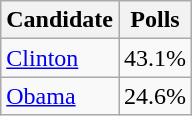<table class="wikitable sortable floatright">
<tr>
<th>Candidate</th>
<th>Polls</th>
</tr>
<tr>
<td><a href='#'>Clinton</a></td>
<td>43.1%</td>
</tr>
<tr>
<td><a href='#'>Obama</a></td>
<td>24.6%</td>
</tr>
</table>
